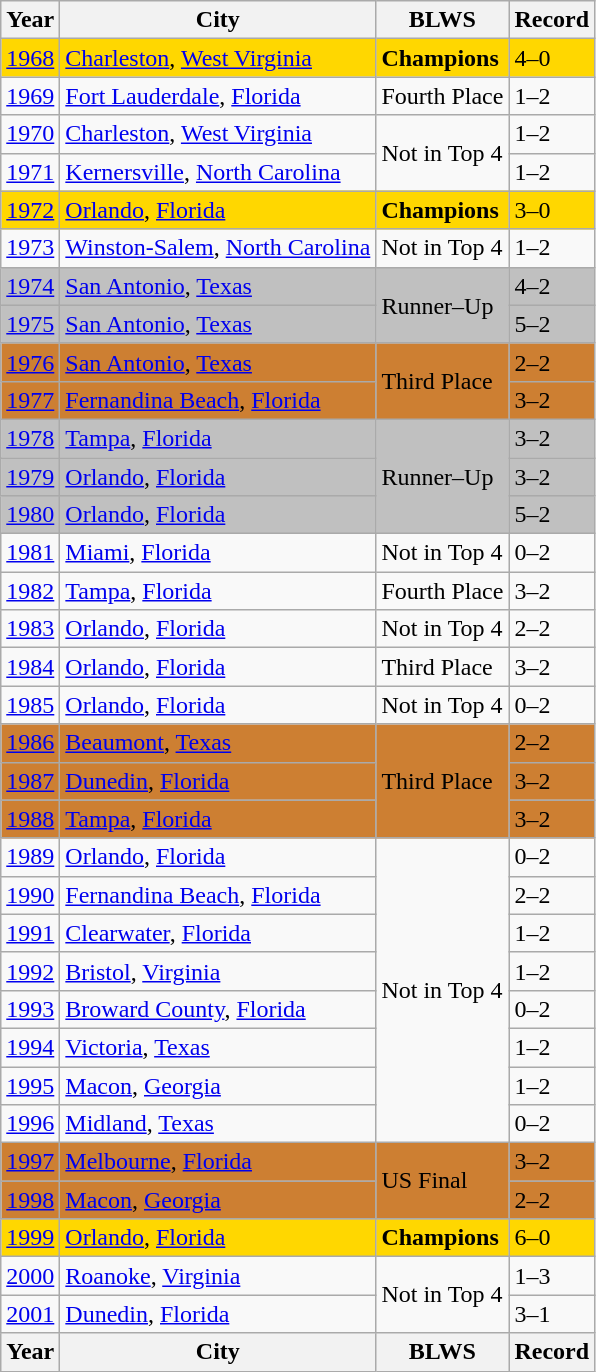<table class="wikitable">
<tr>
<th>Year</th>
<th>City</th>
<th>BLWS</th>
<th>Record</th>
</tr>
<tr style="background:gold;">
<td><a href='#'>1968</a></td>
<td> <a href='#'>Charleston</a>, <a href='#'>West Virginia</a></td>
<td><strong>Champions</strong></td>
<td>4–0</td>
</tr>
<tr>
<td><a href='#'>1969</a></td>
<td> <a href='#'>Fort Lauderdale</a>, <a href='#'>Florida</a></td>
<td>Fourth Place</td>
<td>1–2</td>
</tr>
<tr>
<td><a href='#'>1970</a></td>
<td> <a href='#'>Charleston</a>, <a href='#'>West Virginia</a></td>
<td rowspan=2>Not in Top 4</td>
<td>1–2</td>
</tr>
<tr>
<td><a href='#'>1971</a></td>
<td> <a href='#'>Kernersville</a>, <a href='#'>North Carolina</a></td>
<td>1–2</td>
</tr>
<tr style="background:gold;">
<td><a href='#'>1972</a></td>
<td> <a href='#'>Orlando</a>, <a href='#'>Florida</a></td>
<td><strong>Champions</strong></td>
<td>3–0</td>
</tr>
<tr>
<td><a href='#'>1973</a></td>
<td> <a href='#'>Winston-Salem</a>, <a href='#'>North Carolina</a></td>
<td>Not in Top 4</td>
<td>1–2</td>
</tr>
<tr style="background:silver;">
<td><a href='#'>1974</a></td>
<td> <a href='#'>San Antonio</a>, <a href='#'>Texas</a></td>
<td rowspan=2>Runner–Up</td>
<td>4–2</td>
</tr>
<tr style="background:silver;">
<td><a href='#'>1975</a></td>
<td> <a href='#'>San Antonio</a>, <a href='#'>Texas</a></td>
<td>5–2</td>
</tr>
<tr style="background:#cd7f32;">
<td><a href='#'>1976</a></td>
<td> <a href='#'>San Antonio</a>, <a href='#'>Texas</a></td>
<td rowspan=2>Third Place</td>
<td>2–2</td>
</tr>
<tr style="background:#cd7f32;">
<td><a href='#'>1977</a></td>
<td> <a href='#'>Fernandina Beach</a>, <a href='#'>Florida</a></td>
<td>3–2</td>
</tr>
<tr style="background:silver;">
<td><a href='#'>1978</a></td>
<td> <a href='#'>Tampa</a>, <a href='#'>Florida</a></td>
<td rowspan=3>Runner–Up</td>
<td>3–2</td>
</tr>
<tr style="background:silver;">
<td><a href='#'>1979</a></td>
<td> <a href='#'>Orlando</a>, <a href='#'>Florida</a></td>
<td>3–2</td>
</tr>
<tr style="background:silver;">
<td><a href='#'>1980</a></td>
<td> <a href='#'>Orlando</a>, <a href='#'>Florida</a></td>
<td>5–2</td>
</tr>
<tr>
<td><a href='#'>1981</a></td>
<td> <a href='#'>Miami</a>, <a href='#'>Florida</a></td>
<td>Not in Top 4</td>
<td>0–2</td>
</tr>
<tr>
<td><a href='#'>1982</a></td>
<td> <a href='#'>Tampa</a>, <a href='#'>Florida</a></td>
<td>Fourth Place</td>
<td>3–2</td>
</tr>
<tr>
<td><a href='#'>1983</a></td>
<td> <a href='#'>Orlando</a>, <a href='#'>Florida</a></td>
<td>Not in Top 4</td>
<td>2–2</td>
</tr>
<tr>
<td><a href='#'>1984</a></td>
<td> <a href='#'>Orlando</a>, <a href='#'>Florida</a></td>
<td>Third Place</td>
<td>3–2</td>
</tr>
<tr>
<td><a href='#'>1985</a></td>
<td> <a href='#'>Orlando</a>, <a href='#'>Florida</a></td>
<td>Not in Top 4</td>
<td>0–2</td>
</tr>
<tr style="background:#cd7f32;">
<td><a href='#'>1986</a></td>
<td> <a href='#'>Beaumont</a>, <a href='#'>Texas</a></td>
<td rowspan=3>Third Place</td>
<td>2–2</td>
</tr>
<tr style="background:#cd7f32;">
<td><a href='#'>1987</a></td>
<td> <a href='#'>Dunedin</a>, <a href='#'>Florida</a></td>
<td>3–2</td>
</tr>
<tr style="background:#cd7f32;">
<td><a href='#'>1988</a></td>
<td> <a href='#'>Tampa</a>, <a href='#'>Florida</a></td>
<td>3–2</td>
</tr>
<tr>
<td><a href='#'>1989</a></td>
<td> <a href='#'>Orlando</a>, <a href='#'>Florida</a></td>
<td rowspan=8>Not in Top 4</td>
<td>0–2</td>
</tr>
<tr>
<td><a href='#'>1990</a></td>
<td> <a href='#'>Fernandina Beach</a>, <a href='#'>Florida</a></td>
<td>2–2</td>
</tr>
<tr>
<td><a href='#'>1991</a></td>
<td> <a href='#'>Clearwater</a>, <a href='#'>Florida</a></td>
<td>1–2</td>
</tr>
<tr>
<td><a href='#'>1992</a></td>
<td> <a href='#'>Bristol</a>, <a href='#'>Virginia</a></td>
<td>1–2</td>
</tr>
<tr>
<td><a href='#'>1993</a></td>
<td> <a href='#'>Broward County</a>, <a href='#'>Florida</a></td>
<td>0–2</td>
</tr>
<tr>
<td><a href='#'>1994</a></td>
<td> <a href='#'>Victoria</a>, <a href='#'>Texas</a></td>
<td>1–2</td>
</tr>
<tr>
<td><a href='#'>1995</a></td>
<td> <a href='#'>Macon</a>, <a href='#'>Georgia</a></td>
<td>1–2</td>
</tr>
<tr>
<td><a href='#'>1996</a></td>
<td> <a href='#'>Midland</a>, <a href='#'>Texas</a></td>
<td>0–2</td>
</tr>
<tr style="background:#cd7f32;">
<td><a href='#'>1997</a></td>
<td> <a href='#'>Melbourne</a>, <a href='#'>Florida</a></td>
<td rowspan=2>US Final</td>
<td>3–2</td>
</tr>
<tr style="background:#cd7f32;">
<td><a href='#'>1998</a></td>
<td> <a href='#'>Macon</a>, <a href='#'>Georgia</a></td>
<td>2–2</td>
</tr>
<tr style="background:gold;">
<td><a href='#'>1999</a></td>
<td> <a href='#'>Orlando</a>, <a href='#'>Florida</a></td>
<td><strong>Champions</strong></td>
<td>6–0</td>
</tr>
<tr>
<td><a href='#'>2000</a></td>
<td> <a href='#'>Roanoke</a>, <a href='#'>Virginia</a></td>
<td rowspan=2>Not in Top 4</td>
<td>1–3</td>
</tr>
<tr>
<td><a href='#'>2001</a></td>
<td> <a href='#'>Dunedin</a>, <a href='#'>Florida</a></td>
<td>3–1</td>
</tr>
<tr>
<th>Year</th>
<th>City</th>
<th>BLWS</th>
<th>Record</th>
</tr>
</table>
